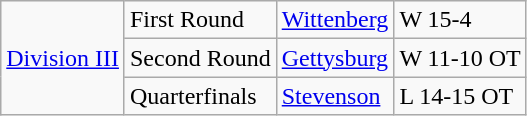<table class="wikitable">
<tr>
<td rowspan="3"><a href='#'>Division III</a></td>
<td>First Round</td>
<td><a href='#'>Wittenberg</a></td>
<td>W 15-4</td>
</tr>
<tr>
<td>Second Round</td>
<td><a href='#'>Gettysburg</a></td>
<td>W 11-10 OT</td>
</tr>
<tr>
<td>Quarterfinals</td>
<td><a href='#'>Stevenson</a></td>
<td>L 14-15 OT</td>
</tr>
</table>
